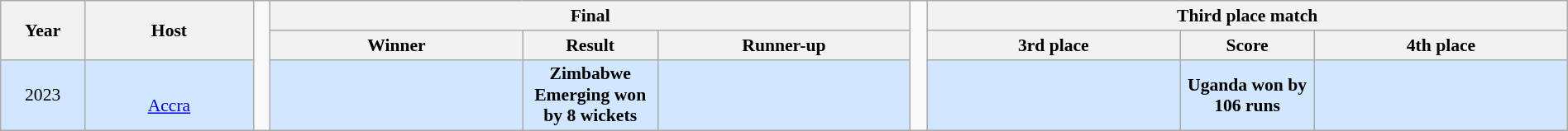<table class="wikitable" style="font-size:90%; width: 100%; text-align: center;">
<tr>
<th rowspan=2 width=5%>Year</th>
<th rowspan=2 width=10%>Host</th>
<td width=1% rowspan=4></td>
<th colspan=3>Final</th>
<td width=1% rowspan=4></td>
<th colspan=3>Third place match</th>
</tr>
<tr>
<th width=15%>Winner</th>
<th width=8%>Result</th>
<th width=15%>Runner-up</th>
<th width=15%>3rd place</th>
<th width=8%>Score</th>
<th width=15%>4th place</th>
</tr>
<tr bgcolor=#D0E7FF>
<td>2023<br></td>
<td><br><a href='#'>Accra</a></td>
<td></td>
<td><strong>Zimbabwe Emerging won by 8 wickets</strong><br> </td>
<td></td>
<td></td>
<td><strong>Uganda won by 106 runs</strong><br> </td>
<td></td>
</tr>
</table>
